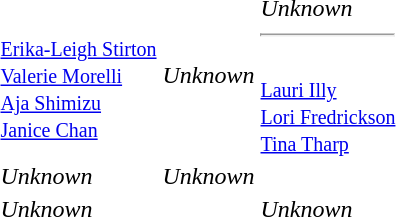<table>
<tr>
<th scope=row style="text-align:left"></th>
<td><br><small><a href='#'>Erika-Leigh Stirton</a><br><a href='#'>Valerie Morelli</a><br><a href='#'>Aja Shimizu</a><br><a href='#'>Janice Chan</a></small></td>
<td><em>Unknown</em></td>
<td><em>Unknown</em><hr><br><small><a href='#'>Lauri Illy</a><br><a href='#'>Lori Fredrickson</a><br><a href='#'>Tina Tharp</a></small></td>
</tr>
<tr>
<th scope=row style="text-align:left"></th>
<td><em>Unknown</em></td>
<td><em>Unknown</em></td>
<td></td>
</tr>
<tr>
<th scope=row style="text-align:left"></th>
<td><em>Unknown</em></td>
<td></td>
<td><em>Unknown</em></td>
</tr>
</table>
